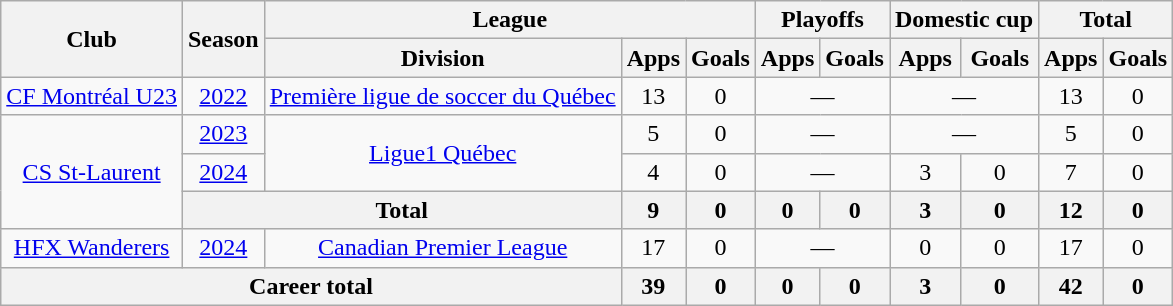<table class="wikitable" style="text-align:center">
<tr>
<th rowspan="2">Club</th>
<th rowspan="2">Season</th>
<th colspan="3">League</th>
<th colspan="2">Playoffs</th>
<th colspan="2">Domestic cup</th>
<th colspan="2">Total</th>
</tr>
<tr>
<th>Division</th>
<th>Apps</th>
<th>Goals</th>
<th>Apps</th>
<th>Goals</th>
<th>Apps</th>
<th>Goals</th>
<th>Apps</th>
<th>Goals</th>
</tr>
<tr>
<td><a href='#'>CF Montréal U23</a></td>
<td><a href='#'>2022</a></td>
<td><a href='#'>Première ligue de soccer du Québec</a></td>
<td>13</td>
<td>0</td>
<td colspan="2">—</td>
<td colspan="2">—</td>
<td>13</td>
<td>0</td>
</tr>
<tr>
<td rowspan="3"><a href='#'>CS St-Laurent</a></td>
<td><a href='#'>2023</a></td>
<td rowspan="2"><a href='#'>Ligue1 Québec</a></td>
<td>5</td>
<td>0</td>
<td colspan="2">—</td>
<td colspan="2">—</td>
<td>5</td>
<td>0</td>
</tr>
<tr>
<td><a href='#'>2024</a></td>
<td>4</td>
<td>0</td>
<td colspan="2">—</td>
<td>3</td>
<td>0</td>
<td>7</td>
<td>0</td>
</tr>
<tr>
<th colspan="2">Total</th>
<th>9</th>
<th>0</th>
<th>0</th>
<th>0</th>
<th>3</th>
<th>0</th>
<th>12</th>
<th>0</th>
</tr>
<tr>
<td><a href='#'>HFX Wanderers</a></td>
<td><a href='#'>2024</a></td>
<td><a href='#'>Canadian Premier League</a></td>
<td>17</td>
<td>0</td>
<td colspan="2">—</td>
<td>0</td>
<td>0</td>
<td>17</td>
<td>0</td>
</tr>
<tr>
<th colspan="3">Career total</th>
<th>39</th>
<th>0</th>
<th>0</th>
<th>0</th>
<th>3</th>
<th>0</th>
<th>42</th>
<th>0</th>
</tr>
</table>
